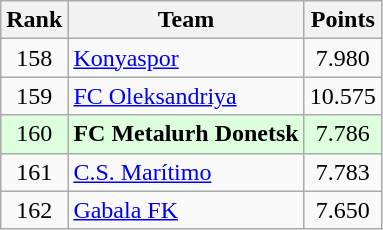<table class="wikitable" style="text-align: center;">
<tr>
<th>Rank</th>
<th>Team</th>
<th>Points</th>
</tr>
<tr>
<td>158</td>
<td align=left> <a href='#'>Konyaspor</a></td>
<td>7.980</td>
</tr>
<tr>
<td>159</td>
<td align=left> <a href='#'>FC Oleksandriya</a></td>
<td>10.575</td>
</tr>
<tr bgcolor="#ddffdd">
<td>160</td>
<td align=left> <strong>FC Metalurh Donetsk</strong></td>
<td>7.786</td>
</tr>
<tr>
<td>161</td>
<td align=left> <a href='#'>C.S. Marítimo</a></td>
<td>7.783</td>
</tr>
<tr>
<td>162</td>
<td align=left> <a href='#'>Gabala FK</a></td>
<td>7.650</td>
</tr>
</table>
